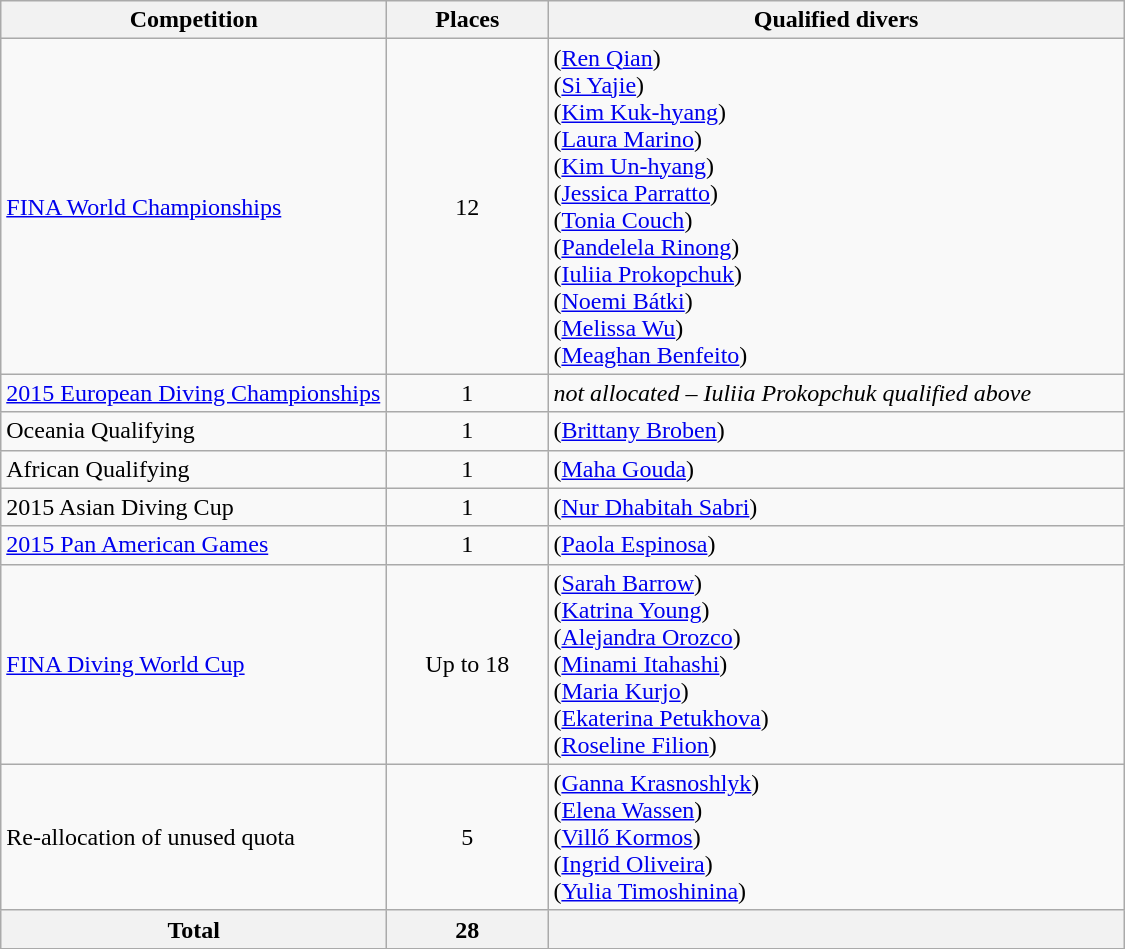<table class="wikitable" width=750>
<tr>
<th width=250>Competition</th>
<th width=100>Places</th>
<th>Qualified divers</th>
</tr>
<tr>
<td><a href='#'>FINA World Championships</a></td>
<td align=center>12</td>
<td> (<a href='#'>Ren Qian</a>)<br> (<a href='#'>Si Yajie</a>)<br> (<a href='#'>Kim Kuk-hyang</a>)<br> (<a href='#'>Laura Marino</a>)<br> (<a href='#'>Kim Un-hyang</a>)<br> (<a href='#'>Jessica Parratto</a>)<br> (<a href='#'>Tonia Couch</a>)<br> (<a href='#'>Pandelela Rinong</a>)<br> (<a href='#'>Iuliia Prokopchuk</a>)<br> (<a href='#'>Noemi Bátki</a>)<br> (<a href='#'>Melissa Wu</a>)<br> (<a href='#'>Meaghan Benfeito</a>)</td>
</tr>
<tr>
<td><a href='#'>2015 European Diving Championships</a></td>
<td align=center>1</td>
<td><em>not allocated – Iuliia Prokopchuk qualified above</em></td>
</tr>
<tr>
<td>Oceania Qualifying</td>
<td align=center>1</td>
<td> (<a href='#'>Brittany Broben</a>)</td>
</tr>
<tr>
<td>African Qualifying</td>
<td align=center>1</td>
<td> (<a href='#'>Maha Gouda</a>)</td>
</tr>
<tr>
<td>2015 Asian Diving Cup</td>
<td align=center>1</td>
<td> (<a href='#'>Nur Dhabitah Sabri</a>)</td>
</tr>
<tr>
<td><a href='#'>2015 Pan American Games</a></td>
<td align=center>1</td>
<td> (<a href='#'>Paola Espinosa</a>)</td>
</tr>
<tr>
<td><a href='#'>FINA Diving World Cup</a></td>
<td align=center>Up to 18</td>
<td> (<a href='#'>Sarah Barrow</a>)<br> (<a href='#'>Katrina Young</a>)<br> (<a href='#'>Alejandra Orozco</a>)<br> (<a href='#'>Minami Itahashi</a>)<br> (<a href='#'>Maria Kurjo</a>)<br> (<a href='#'>Ekaterina Petukhova</a>)<br> (<a href='#'>Roseline Filion</a>)</td>
</tr>
<tr>
<td>Re-allocation of unused quota</td>
<td align=center>5</td>
<td> (<a href='#'>Ganna Krasnoshlyk</a>)<br> (<a href='#'>Elena Wassen</a>)<br> (<a href='#'>Villő Kormos</a>)<br> (<a href='#'>Ingrid Oliveira</a>)<br> (<a href='#'>Yulia Timoshinina</a>)<br></td>
</tr>
<tr>
<th>Total</th>
<th>28</th>
<th></th>
</tr>
</table>
